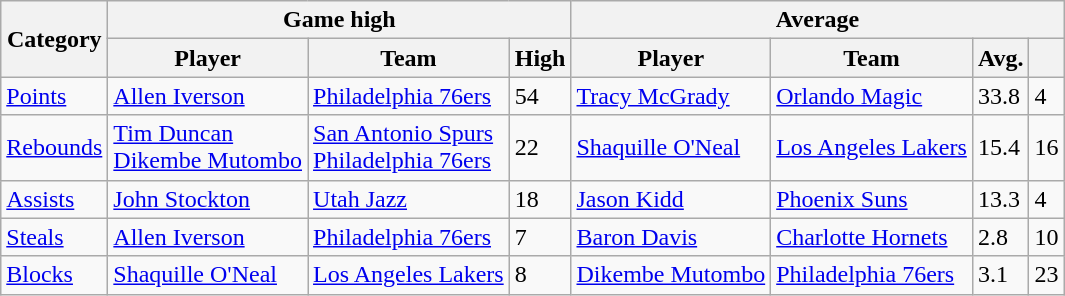<table class=wikitable style="text-align:left;">
<tr>
<th rowspan=2>Category</th>
<th colspan=3>Game high</th>
<th colspan=4>Average</th>
</tr>
<tr>
<th>Player</th>
<th>Team</th>
<th>High</th>
<th>Player</th>
<th>Team</th>
<th>Avg.</th>
<th></th>
</tr>
<tr>
<td><a href='#'>Points</a></td>
<td><a href='#'>Allen Iverson</a></td>
<td><a href='#'>Philadelphia 76ers</a></td>
<td>54</td>
<td><a href='#'>Tracy McGrady</a></td>
<td><a href='#'>Orlando Magic</a></td>
<td>33.8</td>
<td>4</td>
</tr>
<tr>
<td><a href='#'>Rebounds</a></td>
<td><a href='#'>Tim Duncan</a><br><a href='#'>Dikembe Mutombo</a></td>
<td><a href='#'>San Antonio Spurs</a><br><a href='#'>Philadelphia 76ers</a></td>
<td>22</td>
<td><a href='#'>Shaquille O'Neal</a></td>
<td><a href='#'>Los Angeles Lakers</a></td>
<td>15.4</td>
<td>16</td>
</tr>
<tr>
<td><a href='#'>Assists</a></td>
<td><a href='#'>John Stockton</a></td>
<td><a href='#'>Utah Jazz</a></td>
<td>18</td>
<td><a href='#'>Jason Kidd</a></td>
<td><a href='#'>Phoenix Suns</a></td>
<td>13.3</td>
<td>4</td>
</tr>
<tr>
<td><a href='#'>Steals</a></td>
<td><a href='#'>Allen Iverson</a></td>
<td><a href='#'>Philadelphia 76ers</a></td>
<td>7</td>
<td><a href='#'>Baron Davis</a></td>
<td><a href='#'>Charlotte Hornets</a></td>
<td>2.8</td>
<td>10</td>
</tr>
<tr>
<td><a href='#'>Blocks</a></td>
<td><a href='#'>Shaquille O'Neal</a></td>
<td><a href='#'>Los Angeles Lakers</a></td>
<td>8</td>
<td><a href='#'>Dikembe Mutombo</a></td>
<td><a href='#'>Philadelphia 76ers</a></td>
<td>3.1</td>
<td>23</td>
</tr>
</table>
